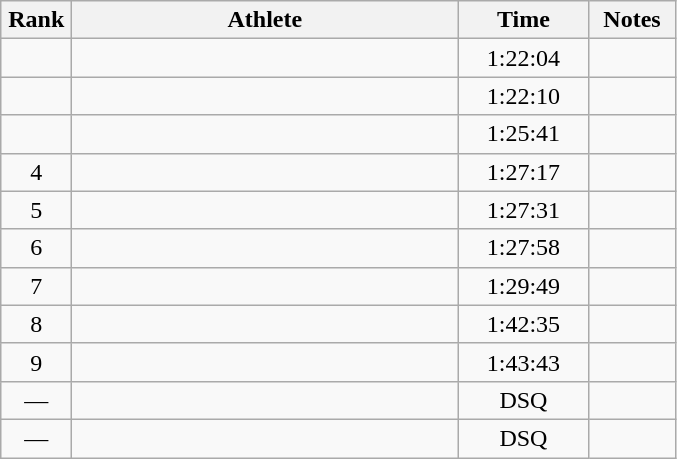<table class="wikitable" style="text-align:center">
<tr>
<th width=40>Rank</th>
<th width=250>Athlete</th>
<th width=80>Time</th>
<th width=50>Notes</th>
</tr>
<tr>
<td></td>
<td align=left></td>
<td>1:22:04</td>
<td></td>
</tr>
<tr>
<td></td>
<td align=left></td>
<td>1:22:10</td>
<td></td>
</tr>
<tr>
<td></td>
<td align=left></td>
<td>1:25:41</td>
<td></td>
</tr>
<tr>
<td>4</td>
<td align=left></td>
<td>1:27:17</td>
<td></td>
</tr>
<tr>
<td>5</td>
<td align=left></td>
<td>1:27:31</td>
<td></td>
</tr>
<tr>
<td>6</td>
<td align=left></td>
<td>1:27:58</td>
<td></td>
</tr>
<tr>
<td>7</td>
<td align=left></td>
<td>1:29:49</td>
<td></td>
</tr>
<tr>
<td>8</td>
<td align=left></td>
<td>1:42:35</td>
<td></td>
</tr>
<tr>
<td>9</td>
<td align=left></td>
<td>1:43:43</td>
<td></td>
</tr>
<tr>
<td>—</td>
<td align=left></td>
<td>DSQ</td>
<td></td>
</tr>
<tr>
<td>—</td>
<td align=left></td>
<td>DSQ</td>
<td></td>
</tr>
</table>
